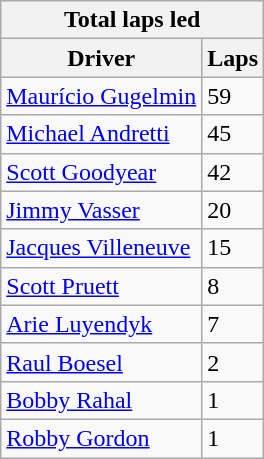<table class="wikitable">
<tr>
<th colspan=2>Total laps led</th>
</tr>
<tr>
<th>Driver</th>
<th>Laps</th>
</tr>
<tr>
<td><a href='#'>Maurício Gugelmin</a></td>
<td>59</td>
</tr>
<tr>
<td><a href='#'>Michael Andretti</a></td>
<td>45</td>
</tr>
<tr>
<td><a href='#'>Scott Goodyear</a></td>
<td>42</td>
</tr>
<tr>
<td><a href='#'>Jimmy Vasser</a></td>
<td>20</td>
</tr>
<tr>
<td><a href='#'>Jacques Villeneuve</a></td>
<td>15</td>
</tr>
<tr>
<td><a href='#'>Scott Pruett</a></td>
<td>8</td>
</tr>
<tr>
<td><a href='#'>Arie Luyendyk</a></td>
<td>7</td>
</tr>
<tr>
<td><a href='#'>Raul Boesel</a></td>
<td>2</td>
</tr>
<tr>
<td><a href='#'>Bobby Rahal</a></td>
<td>1</td>
</tr>
<tr>
<td><a href='#'>Robby Gordon</a></td>
<td>1</td>
</tr>
</table>
